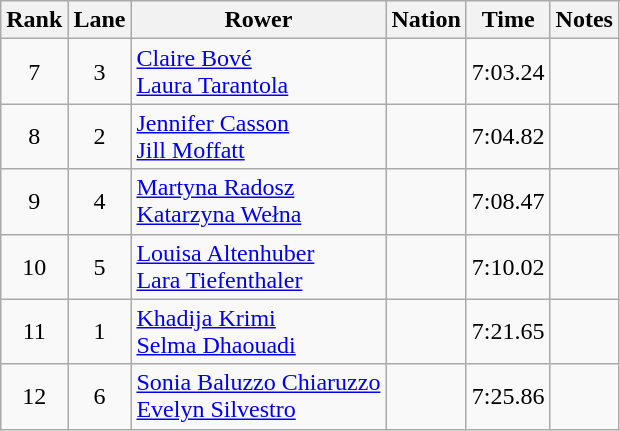<table class="wikitable sortable" style="text-align:center">
<tr>
<th>Rank</th>
<th>Lane</th>
<th>Rower</th>
<th>Nation</th>
<th>Time</th>
<th>Notes</th>
</tr>
<tr>
<td>7</td>
<td>3</td>
<td align="left"><a href='#'>Claire Bové</a><br><a href='#'>Laura Tarantola</a></td>
<td align="left"></td>
<td>7:03.24</td>
<td></td>
</tr>
<tr>
<td>8</td>
<td>2</td>
<td align="left"><a href='#'>Jennifer Casson</a><br><a href='#'>Jill Moffatt</a></td>
<td align="left"></td>
<td>7:04.82</td>
<td></td>
</tr>
<tr>
<td>9</td>
<td>4</td>
<td align="left"><a href='#'>Martyna Radosz</a><br><a href='#'>Katarzyna Wełna</a></td>
<td align="left"></td>
<td>7:08.47</td>
<td></td>
</tr>
<tr>
<td>10</td>
<td>5</td>
<td align="left"><a href='#'>Louisa Altenhuber</a><br><a href='#'>Lara Tiefenthaler</a></td>
<td align="left"></td>
<td>7:10.02</td>
<td></td>
</tr>
<tr>
<td>11</td>
<td>1</td>
<td align="left"><a href='#'>Khadija Krimi</a><br><a href='#'>Selma Dhaouadi</a></td>
<td align="left"></td>
<td>7:21.65</td>
<td></td>
</tr>
<tr>
<td>12</td>
<td>6</td>
<td align="left"><a href='#'>Sonia Baluzzo Chiaruzzo</a><br><a href='#'>Evelyn Silvestro</a></td>
<td align="left"></td>
<td>7:25.86</td>
<td></td>
</tr>
</table>
